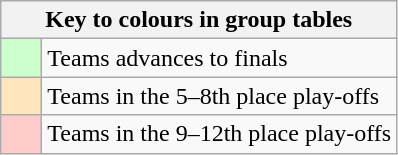<table class="wikitable" style="text-align: center;">
<tr>
<th colspan=2>Key to colours in group tables</th>
</tr>
<tr>
<td style="background:#ccffcc; width:20px;"></td>
<td align=left>Teams advances to finals</td>
</tr>
<tr>
<td style="background:#ffe6bd; width:20px;"></td>
<td align=left>Teams in the 5–8th place play-offs</td>
</tr>
<tr>
<td style="background:#fcc; width:20px;"></td>
<td align=left>Teams in the 9–12th place play-offs</td>
</tr>
</table>
